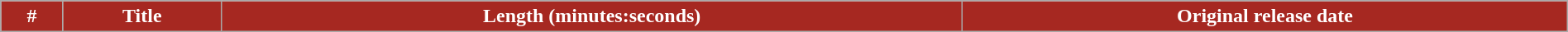<table class="wikitable plainrowheaders" style="width:100%;">
<tr style="color:white">
<th style="background-color: #A62821;">#</th>
<th style="background-color: #A62821;">Title</th>
<th style="background-color: #A62821;">Length (minutes:seconds)</th>
<th style="background-color: #A62821;">Original release date<br>











</th>
</tr>
</table>
